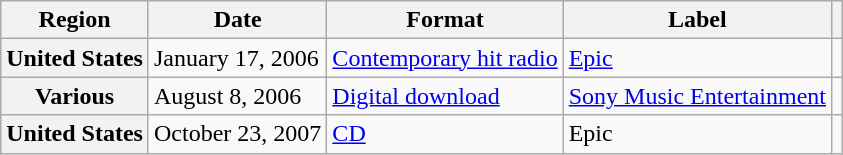<table class="wikitable plainrowheaders">
<tr>
<th scope="col">Region</th>
<th scope="col">Date</th>
<th scope="col">Format</th>
<th scope="col">Label</th>
<th scope="col"></th>
</tr>
<tr>
<th scope="row">United States</th>
<td>January 17, 2006</td>
<td><a href='#'>Contemporary hit radio</a></td>
<td><a href='#'>Epic</a></td>
<td align="center"></td>
</tr>
<tr>
<th scope="row">Various</th>
<td>August 8, 2006</td>
<td><a href='#'>Digital download</a></td>
<td><a href='#'>Sony Music Entertainment</a></td>
<td align="center"></td>
</tr>
<tr>
<th scope="row">United States</th>
<td>October 23, 2007</td>
<td><a href='#'>CD</a></td>
<td>Epic</td>
<td align="center"></td>
</tr>
</table>
